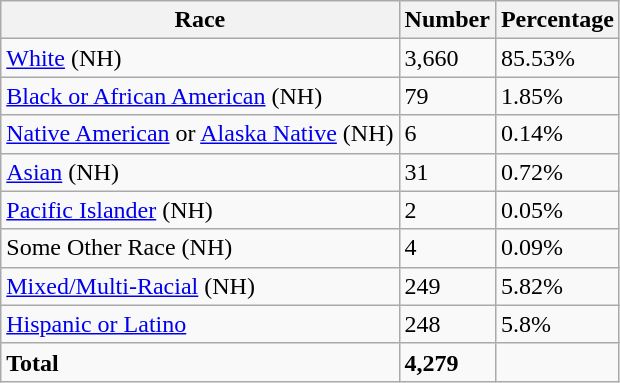<table class="wikitable">
<tr>
<th>Race</th>
<th>Number</th>
<th>Percentage</th>
</tr>
<tr>
<td><a href='#'>White</a> (NH)</td>
<td>3,660</td>
<td>85.53%</td>
</tr>
<tr>
<td><a href='#'>Black or African American</a> (NH)</td>
<td>79</td>
<td>1.85%</td>
</tr>
<tr>
<td><a href='#'>Native American</a> or <a href='#'>Alaska Native</a> (NH)</td>
<td>6</td>
<td>0.14%</td>
</tr>
<tr>
<td><a href='#'>Asian</a> (NH)</td>
<td>31</td>
<td>0.72%</td>
</tr>
<tr>
<td><a href='#'>Pacific Islander</a> (NH)</td>
<td>2</td>
<td>0.05%</td>
</tr>
<tr>
<td>Some Other Race (NH)</td>
<td>4</td>
<td>0.09%</td>
</tr>
<tr>
<td><a href='#'>Mixed/Multi-Racial</a> (NH)</td>
<td>249</td>
<td>5.82%</td>
</tr>
<tr>
<td><a href='#'>Hispanic or Latino</a></td>
<td>248</td>
<td>5.8%</td>
</tr>
<tr>
<td><strong>Total</strong></td>
<td><strong>4,279</strong></td>
<td></td>
</tr>
</table>
